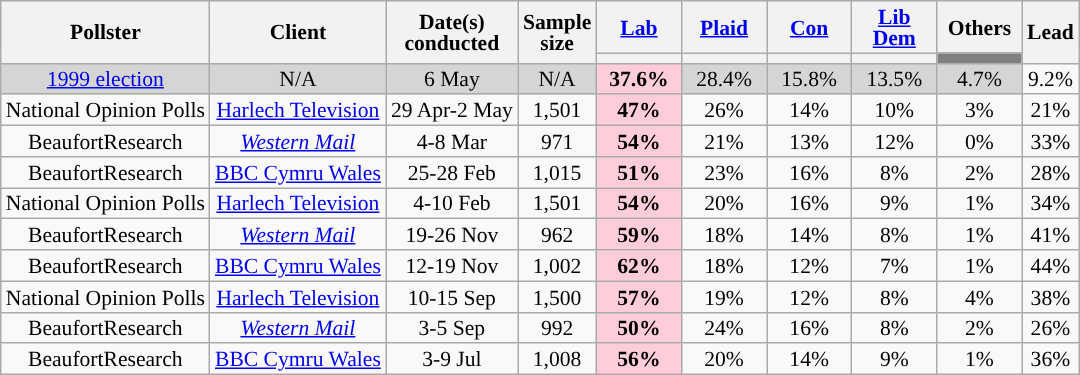<table class="wikitable sortable mw-datatable" style="text-align:center;font-size:90%;line-height:14px;">
<tr>
<th rowspan="2">Pollster</th>
<th rowspan="2">Client</th>
<th rowspan="2" data-sort-type="number">Date(s)<br>conducted</th>
<th rowspan="2">Sample<br>size</th>
<th class="unsortable" style="width:50px;"><a href='#'>Lab</a></th>
<th class="unsortable" style="width:50px;"><a href='#'>Plaid</a></th>
<th class="unsortable" style="width:50px;"><a href='#'>Con</a></th>
<th class="unsortable" style="width:50px;"><a href='#'>Lib Dem</a></th>
<th class="unsortable" style="width:50px;">Others</th>
<th rowspan="2" data-sort-type="number">Lead</th>
</tr>
<tr>
<th data-sort-type="number" style="background:"></th>
<th data-sort-type="number" style="background:"></th>
<th data-sort-type="number" style="background:"></th>
<th data-sort-type="number" style="background:"></th>
<th data-sort-type="number" style="background:Grey;"></th>
</tr>
<tr>
<td style="background:#D5D5D5"><a href='#'>1999 election</a></td>
<td style="background:#D5D5D5">N/A</td>
<td style="background:#D5D5D5">6 May</td>
<td style="background:#D5D5D5">N/A</td>
<td style="background:#FFCCDA"><strong>37.6%</strong></td>
<td style="background:#D5D5D5">28.4%</td>
<td style="background:#D5D5D5">15.8%</td>
<td style="background:#D5D5D5">13.5%</td>
<td style="background:#D5D5D5">4.7%</td>
<td style="background:">9.2%</td>
</tr>
<tr>
<td>National Opinion Polls</td>
<td><a href='#'>Harlech Television</a></td>
<td>29 Apr-2 May</td>
<td>1,501</td>
<td style="background:#FFCCDA"><strong>47%</strong></td>
<td>26%</td>
<td>14%</td>
<td>10%</td>
<td>3%</td>
<td style="background:">21%</td>
</tr>
<tr>
<td>BeaufortResearch</td>
<td><em><a href='#'>Western Mail</a></em></td>
<td>4-8 Mar</td>
<td>971</td>
<td style="background:#FFCCDA"><strong>54%</strong></td>
<td>21%</td>
<td>13%</td>
<td>12%</td>
<td>0%</td>
<td style="background:">33%</td>
</tr>
<tr>
<td>BeaufortResearch</td>
<td><a href='#'>BBC Cymru Wales</a></td>
<td>25-28 Feb</td>
<td>1,015</td>
<td style="background:#FFCCDA"><strong>51%</strong></td>
<td>23%</td>
<td>16%</td>
<td>8%</td>
<td>2%</td>
<td style="background:">28%</td>
</tr>
<tr>
<td>National Opinion Polls</td>
<td><a href='#'>Harlech Television</a></td>
<td>4-10 Feb</td>
<td>1,501</td>
<td style="background:#FFCCDA"><strong>54%</strong></td>
<td>20%</td>
<td>16%</td>
<td>9%</td>
<td>1%</td>
<td style="background:">34%</td>
</tr>
<tr>
<td>BeaufortResearch</td>
<td><em><a href='#'>Western Mail</a></em></td>
<td>19-26 Nov</td>
<td>962</td>
<td style="background:#FFCCDA"><strong>59%</strong></td>
<td>18%</td>
<td>14%</td>
<td>8%</td>
<td>1%</td>
<td style="background:">41%</td>
</tr>
<tr>
<td>BeaufortResearch</td>
<td><a href='#'>BBC Cymru Wales</a></td>
<td>12-19 Nov</td>
<td>1,002</td>
<td style="background:#FFCCDA"><strong>62%</strong></td>
<td>18%</td>
<td>12%</td>
<td>7%</td>
<td>1%</td>
<td style="background:">44%</td>
</tr>
<tr>
<td>National Opinion Polls</td>
<td><a href='#'>Harlech Television</a></td>
<td>10-15 Sep</td>
<td>1,500</td>
<td style="background:#FFCCDA"><strong>57%</strong></td>
<td>19%</td>
<td>12%</td>
<td>8%</td>
<td>4%</td>
<td style="background:">38%</td>
</tr>
<tr>
<td>BeaufortResearch</td>
<td><em><a href='#'>Western Mail</a></em></td>
<td>3-5 Sep</td>
<td>992</td>
<td style="background:#FFCCDA"><strong>50%</strong></td>
<td>24%</td>
<td>16%</td>
<td>8%</td>
<td>2%</td>
<td style="background:">26%</td>
</tr>
<tr>
<td>BeaufortResearch</td>
<td><a href='#'>BBC Cymru Wales</a></td>
<td>3-9 Jul</td>
<td>1,008</td>
<td style="background:#FFCCDA"><strong>56%</strong></td>
<td>20%</td>
<td>14%</td>
<td>9%</td>
<td>1%</td>
<td style="background:">36%</td>
</tr>
</table>
